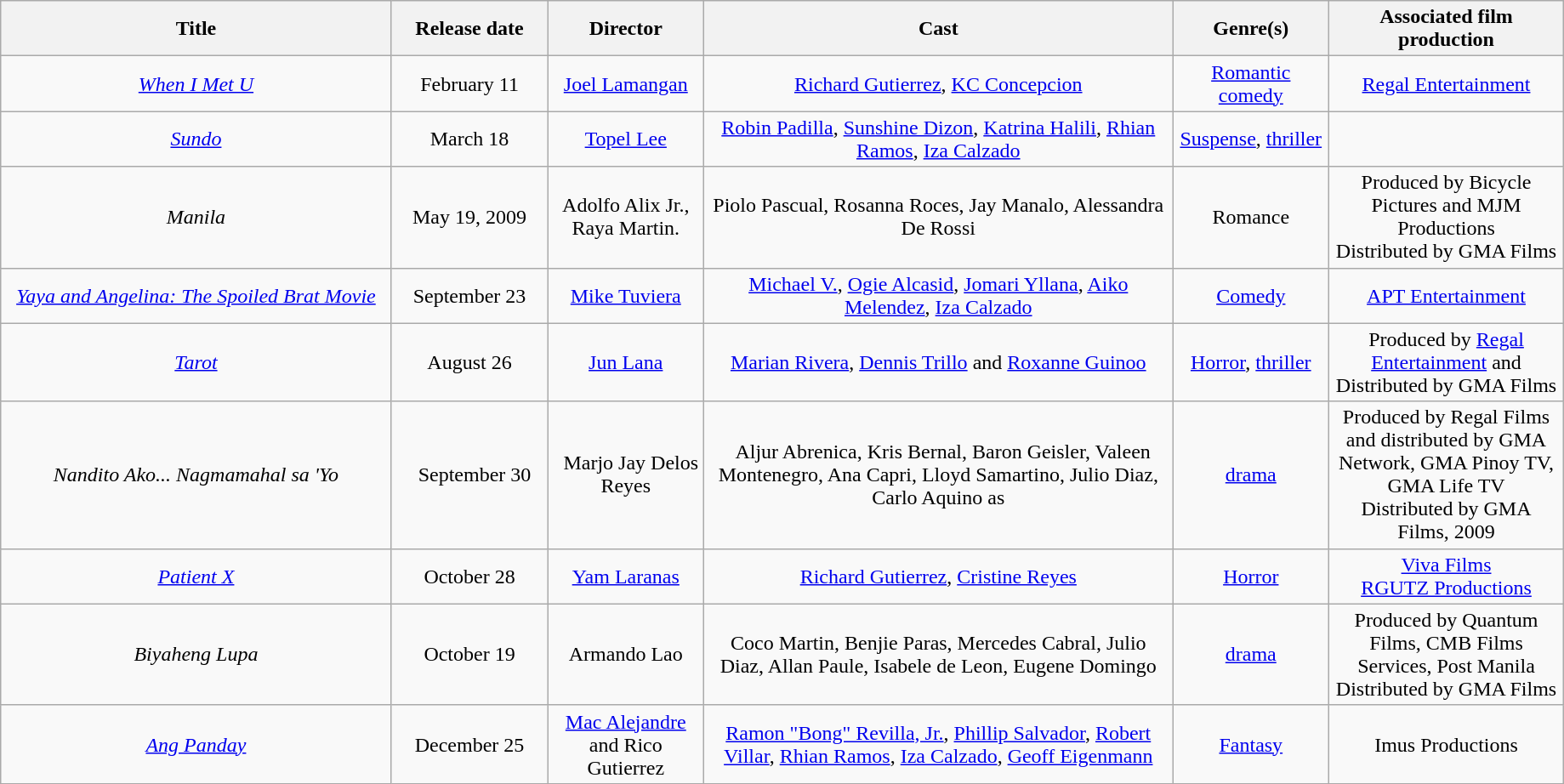<table class="wikitable" "toccolours sortable" style="width:97%; text-align:center">
<tr>
<th style="width:25%;">Title</th>
<th style="width:10%;">Release date</th>
<th style="width:10%;">Director</th>
<th style="width:30%;">Cast</th>
<th style="width:10%;">Genre(s)</th>
<th style="width:15%;">Associated film production</th>
</tr>
<tr>
<td><em><a href='#'>When I Met U</a></em></td>
<td>February 11</td>
<td><a href='#'>Joel Lamangan</a></td>
<td><a href='#'>Richard Gutierrez</a>, <a href='#'>KC Concepcion</a></td>
<td><a href='#'>Romantic comedy</a></td>
<td><a href='#'>Regal Entertainment</a></td>
</tr>
<tr>
<td><a href='#'><em>Sundo</em></a></td>
<td>March 18</td>
<td><a href='#'>Topel Lee</a></td>
<td><a href='#'>Robin Padilla</a>, <a href='#'>Sunshine Dizon</a>, <a href='#'>Katrina Halili</a>, <a href='#'>Rhian Ramos</a>, <a href='#'>Iza Calzado</a></td>
<td><a href='#'>Suspense</a>, <a href='#'>thriller</a></td>
<td></td>
</tr>
<tr>
<td><em>Manila</em></td>
<td>May 19, 2009</td>
<td>Adolfo Alix Jr., Raya Martin.</td>
<td>Piolo Pascual, Rosanna Roces, Jay Manalo, Alessandra De Rossi</td>
<td>Romance</td>
<td>Produced by Bicycle Pictures and MJM Productions<br>Distributed by GMA Films </td>
</tr>
<tr>
<td><em><a href='#'>Yaya and Angelina: The Spoiled Brat Movie</a></em></td>
<td>September 23</td>
<td><a href='#'>Mike Tuviera</a></td>
<td><a href='#'>Michael V.</a>, <a href='#'>Ogie Alcasid</a>, <a href='#'>Jomari Yllana</a>, <a href='#'>Aiko Melendez</a>, <a href='#'>Iza Calzado</a></td>
<td><a href='#'>Comedy</a></td>
<td><a href='#'>APT Entertainment</a></td>
</tr>
<tr>
<td><em><a href='#'>Tarot</a></em></td>
<td>August 26</td>
<td><a href='#'>Jun Lana</a></td>
<td><a href='#'>Marian Rivera</a>, <a href='#'>Dennis Trillo</a> and <a href='#'>Roxanne Guinoo</a></td>
<td><a href='#'>Horror</a>, <a href='#'>thriller</a></td>
<td>Produced by <a href='#'>Regal Entertainment</a> and Distributed by GMA Films</td>
</tr>
<tr>
<td><em>Nandito Ako... Nagmamahal sa 'Yo</em></td>
<td>  September 30</td>
<td>  Marjo Jay Delos Reyes</td>
<td>  Aljur Abrenica, Kris Bernal, Baron Geisler, Valeen Montenegro, Ana Capri, Lloyd Samartino, Julio Diaz, Carlo Aquino as</td>
<td><a href='#'>drama</a></td>
<td>Produced by Regal Films and distributed by GMA Network, GMA Pinoy TV, GMA Life TV<br>Distributed by GMA Films, 2009
</td>
</tr>
<tr>
<td><em><a href='#'>Patient X</a></em></td>
<td>October 28</td>
<td><a href='#'>Yam Laranas</a></td>
<td><a href='#'>Richard Gutierrez</a>, <a href='#'>Cristine Reyes</a></td>
<td><a href='#'>Horror</a></td>
<td><a href='#'>Viva Films</a><br><a href='#'>RGUTZ Productions</a></td>
</tr>
<tr>
<td><em>Biyaheng Lupa</em></td>
<td>October 19</td>
<td>Armando Lao</td>
<td>Coco Martin, Benjie Paras, Mercedes Cabral, Julio Diaz, Allan Paule, Isabele de Leon, Eugene Domingo</td>
<td><a href='#'>drama</a></td>
<td>Produced by Quantum Films, CMB Films Services, Post Manila<br>Distributed by GMA Films </td>
</tr>
<tr>
<td><em><a href='#'>Ang Panday</a></em></td>
<td>December 25</td>
<td><a href='#'>Mac Alejandre</a> and Rico Gutierrez</td>
<td><a href='#'>Ramon "Bong" Revilla, Jr.</a>, <a href='#'>Phillip Salvador</a>, <a href='#'>Robert Villar</a>, <a href='#'>Rhian Ramos</a>, <a href='#'>Iza Calzado</a>, <a href='#'>Geoff Eigenmann</a></td>
<td><a href='#'>Fantasy</a></td>
<td>Imus Productions</td>
</tr>
</table>
